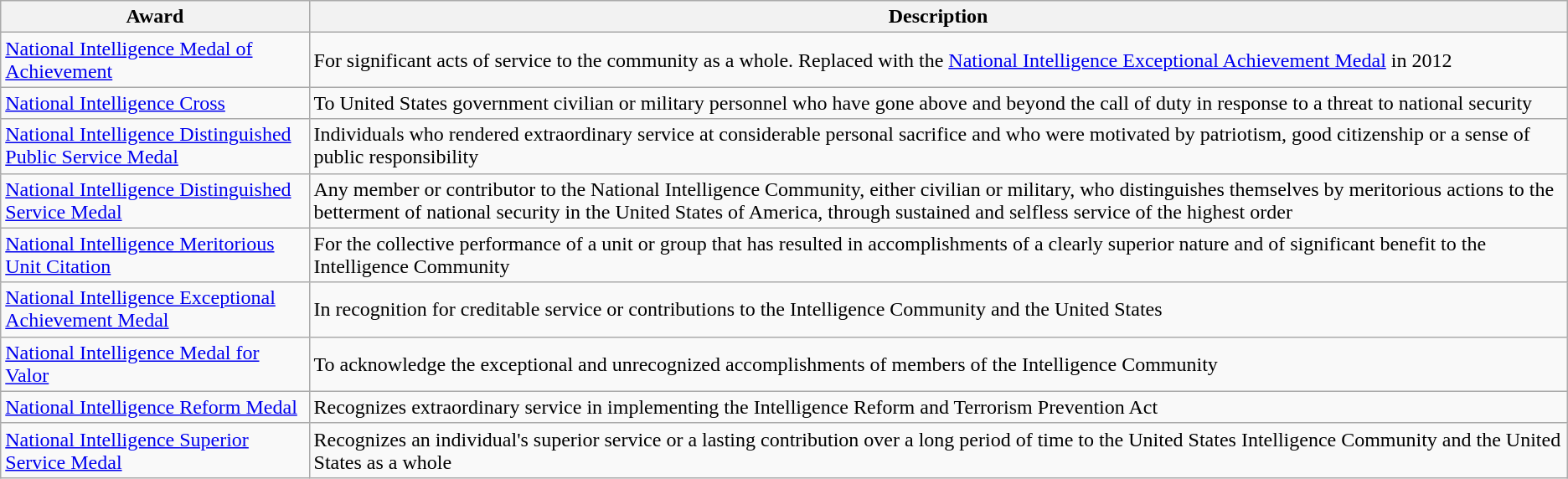<table class=wikitable>
<tr>
<th>Award</th>
<th>Description</th>
</tr>
<tr>
<td><a href='#'>National Intelligence Medal of Achievement</a></td>
<td>For significant acts of service to the community as a whole. Replaced with the <a href='#'>National Intelligence Exceptional Achievement Medal</a> in 2012</td>
</tr>
<tr>
<td><a href='#'>National Intelligence Cross</a></td>
<td>To United States government civilian or military personnel who have gone above and beyond the call of duty in response to a threat to national security</td>
</tr>
<tr>
<td><a href='#'>National Intelligence Distinguished Public Service Medal</a></td>
<td>Individuals who rendered extraordinary service at considerable personal sacrifice and who were motivated by patriotism, good citizenship or a sense of public responsibility</td>
</tr>
<tr>
<td><a href='#'>National Intelligence Distinguished Service Medal</a></td>
<td>Any member or contributor to the National Intelligence Community, either civilian or military, who distinguishes themselves by meritorious actions to the betterment of national security in the United States of America, through sustained and selfless service of the highest order</td>
</tr>
<tr>
<td><a href='#'>National Intelligence Meritorious Unit Citation</a></td>
<td>For the collective performance of a unit or group that has resulted in accomplishments of a clearly superior nature and of significant benefit to the Intelligence Community</td>
</tr>
<tr>
<td><a href='#'>National Intelligence Exceptional Achievement Medal</a></td>
<td>In recognition for creditable service or contributions to the Intelligence Community and the United States</td>
</tr>
<tr>
<td><a href='#'>National Intelligence Medal for Valor</a></td>
<td>To acknowledge the exceptional and unrecognized accomplishments of members of the Intelligence Community</td>
</tr>
<tr>
<td><a href='#'>National Intelligence Reform Medal</a></td>
<td>Recognizes extraordinary service in implementing the Intelligence Reform and Terrorism Prevention Act</td>
</tr>
<tr>
<td><a href='#'>National Intelligence Superior Service Medal</a></td>
<td>Recognizes an individual's superior service or a lasting contribution over a long period of time to the United States Intelligence Community and the United States as a whole</td>
</tr>
</table>
